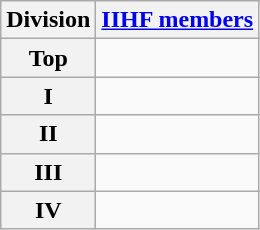<table class="wikitable">
<tr>
<th>Division</th>
<th><a href='#'>IIHF members</a></th>
</tr>
<tr>
<th>Top</th>
<td>               </td>
</tr>
<tr>
<th>I</th>
<td>            </td>
</tr>
<tr>
<th>II</th>
<td>           </td>
</tr>
<tr>
<th>III</th>
<td>            </td>
</tr>
<tr>
<th>IV</th>
<td>     </td>
</tr>
</table>
